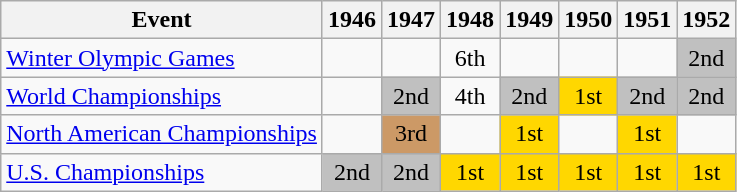<table class="wikitable">
<tr>
<th>Event</th>
<th>1946</th>
<th>1947</th>
<th>1948</th>
<th>1949</th>
<th>1950</th>
<th>1951</th>
<th>1952</th>
</tr>
<tr>
<td><a href='#'>Winter Olympic Games</a></td>
<td></td>
<td></td>
<td align="center">6th</td>
<td></td>
<td></td>
<td></td>
<td align="center" bgcolor="silver">2nd</td>
</tr>
<tr>
<td><a href='#'>World Championships</a></td>
<td></td>
<td align="center" bgcolor="silver">2nd</td>
<td align="center">4th</td>
<td align="center" bgcolor="silver">2nd</td>
<td align="center" bgcolor="gold">1st</td>
<td align="center" bgcolor="silver">2nd</td>
<td align="center" bgcolor="silver">2nd</td>
</tr>
<tr>
<td><a href='#'>North American Championships</a></td>
<td></td>
<td align="center" bgcolor="cc9966">3rd</td>
<td></td>
<td align="center" bgcolor="gold">1st</td>
<td></td>
<td align="center" bgcolor="gold">1st</td>
<td></td>
</tr>
<tr>
<td><a href='#'>U.S. Championships</a></td>
<td align="center" bgcolor="silver">2nd</td>
<td align="center" bgcolor="silver">2nd</td>
<td align="center" bgcolor="gold">1st</td>
<td align="center" bgcolor="gold">1st</td>
<td align="center" bgcolor="gold">1st</td>
<td align="center" bgcolor="gold">1st</td>
<td align="center" bgcolor="gold">1st</td>
</tr>
</table>
